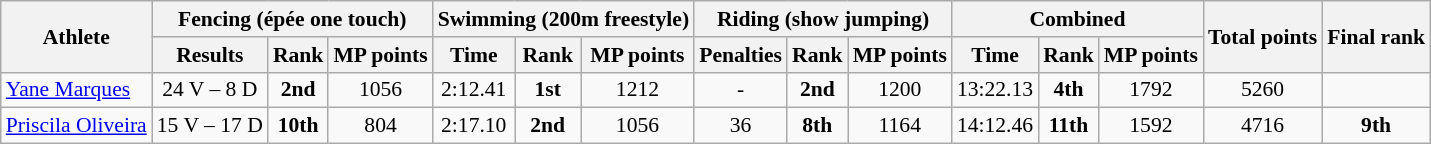<table class="wikitable" style="font-size:90%">
<tr>
<th rowspan=2>Athlete</th>
<th colspan=3>Fencing (épée one touch)</th>
<th colspan=3>Swimming (200m freestyle)</th>
<th colspan=3>Riding (show jumping)</th>
<th colspan=3>Combined</th>
<th rowspan=2>Total points</th>
<th rowspan=2>Final rank</th>
</tr>
<tr>
<th>Results</th>
<th>Rank</th>
<th>MP points</th>
<th>Time</th>
<th>Rank</th>
<th>MP points</th>
<th>Penalties</th>
<th>Rank</th>
<th>MP points</th>
<th>Time</th>
<th>Rank</th>
<th>MP points</th>
</tr>
<tr>
<td><a href='#'>Yane Marques</a></td>
<td align=center>24 V – 8 D</td>
<td align=center><strong>2nd</strong></td>
<td align=center>1056</td>
<td align=center>2:12.41</td>
<td align=center><strong>1st</strong></td>
<td align=center>1212</td>
<td align=center>-</td>
<td align=center><strong>2nd</strong></td>
<td align=center>1200</td>
<td align=center>13:22.13</td>
<td align=center><strong>4th</strong></td>
<td align=center>1792</td>
<td align=center>5260</td>
<td align=center></td>
</tr>
<tr>
<td><a href='#'>Priscila Oliveira</a></td>
<td align=center>15 V – 17 D</td>
<td align=center><strong>10th</strong></td>
<td align=center>804</td>
<td align=center>2:17.10</td>
<td align=center><strong>2nd</strong></td>
<td align=center>1056</td>
<td align=center>36</td>
<td align=center><strong>8th</strong></td>
<td align=center>1164</td>
<td align=center>14:12.46</td>
<td align=center><strong>11th</strong></td>
<td align=center>1592</td>
<td align=center>4716</td>
<td align=center><strong>9th</strong></td>
</tr>
</table>
